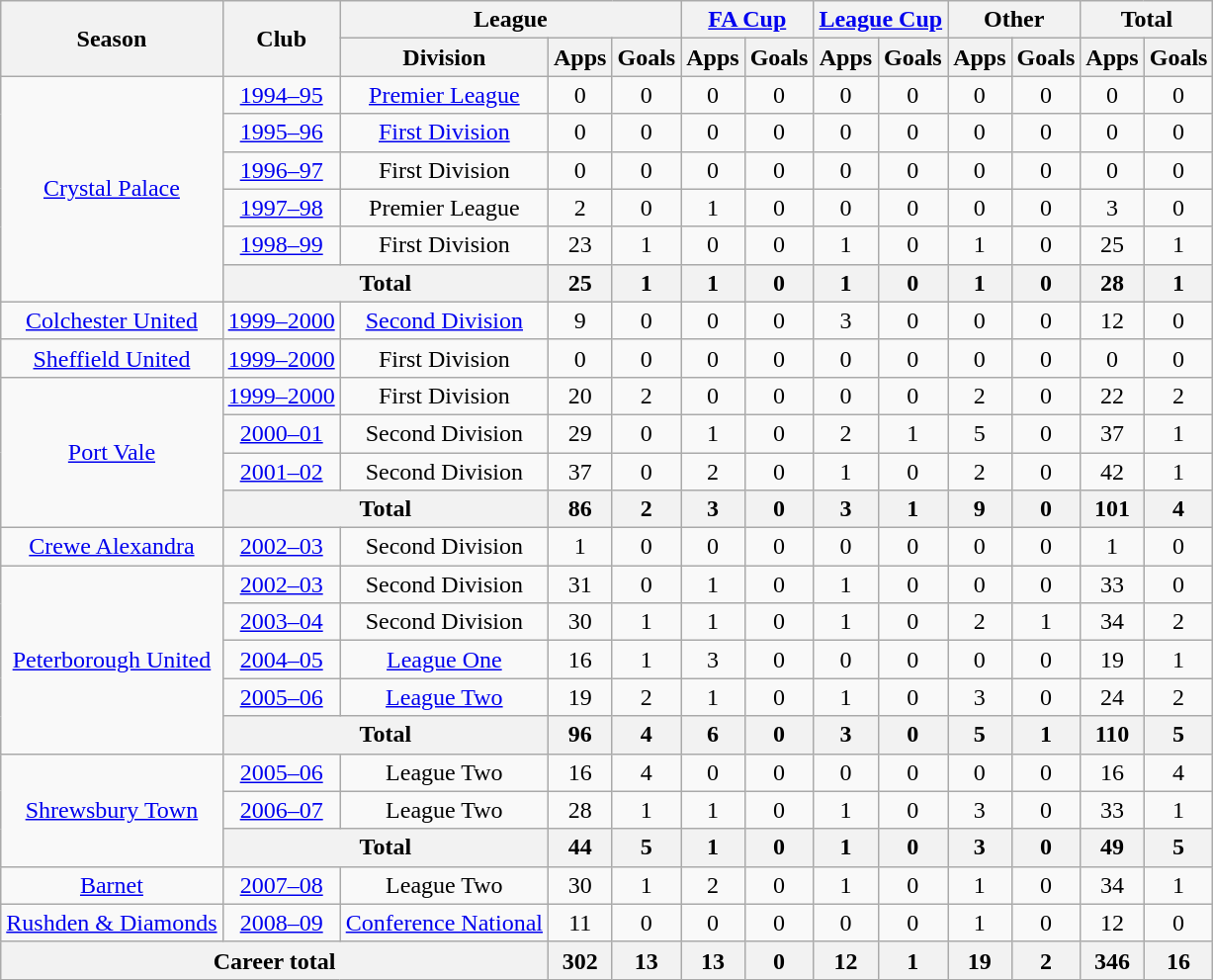<table class="wikitable" style="text-align:center">
<tr>
<th rowspan="2">Season</th>
<th rowspan="2">Club</th>
<th colspan="3">League</th>
<th colspan="2"><a href='#'>FA Cup</a></th>
<th colspan="2"><a href='#'>League Cup</a></th>
<th colspan="2">Other</th>
<th colspan="2">Total</th>
</tr>
<tr>
<th>Division</th>
<th>Apps</th>
<th>Goals</th>
<th>Apps</th>
<th>Goals</th>
<th>Apps</th>
<th>Goals</th>
<th>Apps</th>
<th>Goals</th>
<th>Apps</th>
<th>Goals</th>
</tr>
<tr>
<td rowspan="6"><a href='#'>Crystal Palace</a></td>
<td><a href='#'>1994–95</a></td>
<td><a href='#'>Premier League</a></td>
<td>0</td>
<td>0</td>
<td>0</td>
<td>0</td>
<td>0</td>
<td>0</td>
<td>0</td>
<td>0</td>
<td>0</td>
<td>0</td>
</tr>
<tr>
<td><a href='#'>1995–96</a></td>
<td><a href='#'>First Division</a></td>
<td>0</td>
<td>0</td>
<td>0</td>
<td>0</td>
<td>0</td>
<td>0</td>
<td>0</td>
<td>0</td>
<td>0</td>
<td>0</td>
</tr>
<tr>
<td><a href='#'>1996–97</a></td>
<td>First Division</td>
<td>0</td>
<td>0</td>
<td>0</td>
<td>0</td>
<td>0</td>
<td>0</td>
<td>0</td>
<td>0</td>
<td>0</td>
<td>0</td>
</tr>
<tr>
<td><a href='#'>1997–98</a></td>
<td>Premier League</td>
<td>2</td>
<td>0</td>
<td>1</td>
<td>0</td>
<td>0</td>
<td>0</td>
<td>0</td>
<td>0</td>
<td>3</td>
<td>0</td>
</tr>
<tr>
<td><a href='#'>1998–99</a></td>
<td>First Division</td>
<td>23</td>
<td>1</td>
<td>0</td>
<td>0</td>
<td>1</td>
<td>0</td>
<td>1</td>
<td>0</td>
<td>25</td>
<td>1</td>
</tr>
<tr>
<th colspan="2">Total</th>
<th>25</th>
<th>1</th>
<th>1</th>
<th>0</th>
<th>1</th>
<th>0</th>
<th>1</th>
<th>0</th>
<th>28</th>
<th>1</th>
</tr>
<tr>
<td><a href='#'>Colchester United</a></td>
<td><a href='#'>1999–2000</a></td>
<td><a href='#'>Second Division</a></td>
<td>9</td>
<td>0</td>
<td>0</td>
<td>0</td>
<td>3</td>
<td>0</td>
<td>0</td>
<td>0</td>
<td>12</td>
<td>0</td>
</tr>
<tr>
<td><a href='#'>Sheffield United</a></td>
<td><a href='#'>1999–2000</a></td>
<td>First Division</td>
<td>0</td>
<td>0</td>
<td>0</td>
<td>0</td>
<td>0</td>
<td>0</td>
<td>0</td>
<td>0</td>
<td>0</td>
<td>0</td>
</tr>
<tr>
<td rowspan="4"><a href='#'>Port Vale</a></td>
<td><a href='#'>1999–2000</a></td>
<td>First Division</td>
<td>20</td>
<td>2</td>
<td>0</td>
<td>0</td>
<td>0</td>
<td>0</td>
<td>2</td>
<td>0</td>
<td>22</td>
<td>2</td>
</tr>
<tr>
<td><a href='#'>2000–01</a></td>
<td>Second Division</td>
<td>29</td>
<td>0</td>
<td>1</td>
<td>0</td>
<td>2</td>
<td>1</td>
<td>5</td>
<td>0</td>
<td>37</td>
<td>1</td>
</tr>
<tr>
<td><a href='#'>2001–02</a></td>
<td>Second Division</td>
<td>37</td>
<td>0</td>
<td>2</td>
<td>0</td>
<td>1</td>
<td>0</td>
<td>2</td>
<td>0</td>
<td>42</td>
<td>1</td>
</tr>
<tr>
<th colspan="2">Total</th>
<th>86</th>
<th>2</th>
<th>3</th>
<th>0</th>
<th>3</th>
<th>1</th>
<th>9</th>
<th>0</th>
<th>101</th>
<th>4</th>
</tr>
<tr>
<td><a href='#'>Crewe Alexandra</a></td>
<td><a href='#'>2002–03</a></td>
<td>Second Division</td>
<td>1</td>
<td>0</td>
<td>0</td>
<td>0</td>
<td>0</td>
<td>0</td>
<td>0</td>
<td>0</td>
<td>1</td>
<td>0</td>
</tr>
<tr>
<td rowspan="5"><a href='#'>Peterborough United</a></td>
<td><a href='#'>2002–03</a></td>
<td>Second Division</td>
<td>31</td>
<td>0</td>
<td>1</td>
<td>0</td>
<td>1</td>
<td>0</td>
<td>0</td>
<td>0</td>
<td>33</td>
<td>0</td>
</tr>
<tr>
<td><a href='#'>2003–04</a></td>
<td>Second Division</td>
<td>30</td>
<td>1</td>
<td>1</td>
<td>0</td>
<td>1</td>
<td>0</td>
<td>2</td>
<td>1</td>
<td>34</td>
<td>2</td>
</tr>
<tr>
<td><a href='#'>2004–05</a></td>
<td><a href='#'>League One</a></td>
<td>16</td>
<td>1</td>
<td>3</td>
<td>0</td>
<td>0</td>
<td>0</td>
<td>0</td>
<td>0</td>
<td>19</td>
<td>1</td>
</tr>
<tr>
<td><a href='#'>2005–06</a></td>
<td><a href='#'>League Two</a></td>
<td>19</td>
<td>2</td>
<td>1</td>
<td>0</td>
<td>1</td>
<td>0</td>
<td>3</td>
<td>0</td>
<td>24</td>
<td>2</td>
</tr>
<tr>
<th colspan="2">Total</th>
<th>96</th>
<th>4</th>
<th>6</th>
<th>0</th>
<th>3</th>
<th>0</th>
<th>5</th>
<th>1</th>
<th>110</th>
<th>5</th>
</tr>
<tr>
<td rowspan="3"><a href='#'>Shrewsbury Town</a></td>
<td><a href='#'>2005–06</a></td>
<td>League Two</td>
<td>16</td>
<td>4</td>
<td>0</td>
<td>0</td>
<td>0</td>
<td>0</td>
<td>0</td>
<td>0</td>
<td>16</td>
<td>4</td>
</tr>
<tr>
<td><a href='#'>2006–07</a></td>
<td>League Two</td>
<td>28</td>
<td>1</td>
<td>1</td>
<td>0</td>
<td>1</td>
<td>0</td>
<td>3</td>
<td>0</td>
<td>33</td>
<td>1</td>
</tr>
<tr>
<th colspan="2">Total</th>
<th>44</th>
<th>5</th>
<th>1</th>
<th>0</th>
<th>1</th>
<th>0</th>
<th>3</th>
<th>0</th>
<th>49</th>
<th>5</th>
</tr>
<tr>
<td><a href='#'>Barnet</a></td>
<td><a href='#'>2007–08</a></td>
<td>League Two</td>
<td>30</td>
<td>1</td>
<td>2</td>
<td>0</td>
<td>1</td>
<td>0</td>
<td>1</td>
<td>0</td>
<td>34</td>
<td>1</td>
</tr>
<tr>
<td><a href='#'>Rushden & Diamonds</a></td>
<td><a href='#'>2008–09</a></td>
<td><a href='#'>Conference National</a></td>
<td>11</td>
<td>0</td>
<td>0</td>
<td>0</td>
<td>0</td>
<td>0</td>
<td>1</td>
<td>0</td>
<td>12</td>
<td>0</td>
</tr>
<tr>
<th colspan="3">Career total</th>
<th>302</th>
<th>13</th>
<th>13</th>
<th>0</th>
<th>12</th>
<th>1</th>
<th>19</th>
<th>2</th>
<th>346</th>
<th>16</th>
</tr>
</table>
